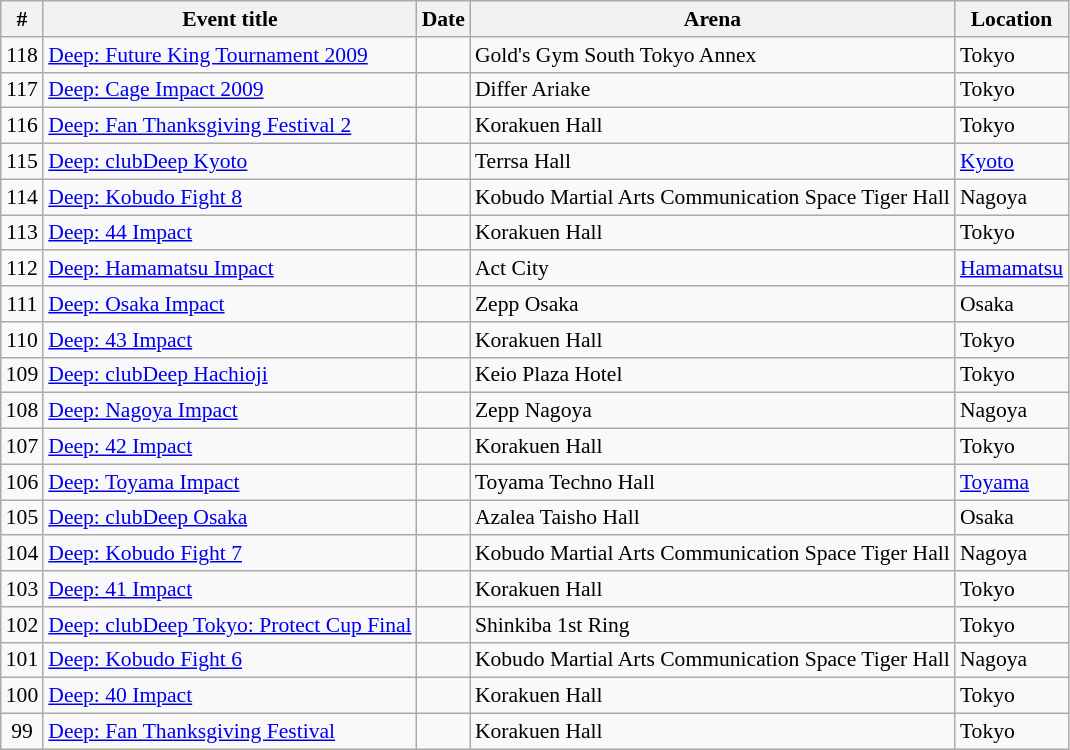<table class="sortable wikitable succession-box" style="font-size:90%;">
<tr>
<th scope="col">#</th>
<th scope="col">Event title</th>
<th scope="col">Date</th>
<th scope="col">Arena</th>
<th scope="col">Location</th>
</tr>
<tr>
<td align=center>118</td>
<td><a href='#'>Deep: Future King Tournament 2009</a></td>
<td></td>
<td>Gold's Gym South Tokyo Annex</td>
<td>Tokyo</td>
</tr>
<tr>
<td align=center>117</td>
<td><a href='#'>Deep: Cage Impact 2009</a></td>
<td></td>
<td>Differ Ariake</td>
<td>Tokyo</td>
</tr>
<tr>
<td align=center>116</td>
<td><a href='#'>Deep: Fan Thanksgiving Festival 2</a></td>
<td></td>
<td>Korakuen Hall</td>
<td>Tokyo</td>
</tr>
<tr>
<td align=center>115</td>
<td><a href='#'>Deep: clubDeep Kyoto</a></td>
<td></td>
<td>Terrsa Hall</td>
<td><a href='#'>Kyoto</a></td>
</tr>
<tr>
<td align=center>114</td>
<td><a href='#'>Deep: Kobudo Fight 8</a></td>
<td></td>
<td>Kobudo Martial Arts Communication Space Tiger Hall</td>
<td>Nagoya</td>
</tr>
<tr>
<td align=center>113</td>
<td><a href='#'>Deep: 44 Impact</a></td>
<td></td>
<td>Korakuen Hall</td>
<td>Tokyo</td>
</tr>
<tr>
<td align=center>112</td>
<td><a href='#'>Deep: Hamamatsu Impact</a></td>
<td></td>
<td>Act City</td>
<td><a href='#'>Hamamatsu</a></td>
</tr>
<tr>
<td align=center>111</td>
<td><a href='#'>Deep: Osaka Impact</a></td>
<td></td>
<td>Zepp Osaka</td>
<td>Osaka</td>
</tr>
<tr>
<td align=center>110</td>
<td><a href='#'>Deep: 43 Impact</a></td>
<td></td>
<td>Korakuen Hall</td>
<td>Tokyo</td>
</tr>
<tr>
<td align=center>109</td>
<td><a href='#'>Deep: clubDeep Hachioji</a></td>
<td></td>
<td>Keio Plaza Hotel</td>
<td>Tokyo</td>
</tr>
<tr>
<td align=center>108</td>
<td><a href='#'>Deep: Nagoya Impact</a></td>
<td></td>
<td>Zepp Nagoya</td>
<td>Nagoya</td>
</tr>
<tr>
<td align=center>107</td>
<td><a href='#'>Deep: 42 Impact</a></td>
<td></td>
<td>Korakuen Hall</td>
<td>Tokyo</td>
</tr>
<tr>
<td align=center>106</td>
<td><a href='#'>Deep: Toyama Impact</a></td>
<td></td>
<td>Toyama Techno Hall</td>
<td><a href='#'>Toyama</a></td>
</tr>
<tr>
<td align=center>105</td>
<td><a href='#'>Deep: clubDeep Osaka</a></td>
<td></td>
<td>Azalea Taisho Hall</td>
<td>Osaka</td>
</tr>
<tr>
<td align=center>104</td>
<td><a href='#'>Deep: Kobudo Fight 7</a></td>
<td></td>
<td>Kobudo Martial Arts Communication Space Tiger Hall</td>
<td>Nagoya</td>
</tr>
<tr>
<td align=center>103</td>
<td><a href='#'>Deep: 41 Impact</a></td>
<td></td>
<td>Korakuen Hall</td>
<td>Tokyo</td>
</tr>
<tr>
<td align=center>102</td>
<td><a href='#'>Deep: clubDeep Tokyo: Protect Cup Final</a></td>
<td></td>
<td>Shinkiba 1st Ring</td>
<td>Tokyo</td>
</tr>
<tr>
<td align=center>101</td>
<td><a href='#'>Deep: Kobudo Fight 6</a></td>
<td></td>
<td>Kobudo Martial Arts Communication Space Tiger Hall</td>
<td>Nagoya</td>
</tr>
<tr>
<td align=center>100</td>
<td><a href='#'>Deep: 40 Impact</a></td>
<td></td>
<td>Korakuen Hall</td>
<td>Tokyo</td>
</tr>
<tr>
<td align=center>99</td>
<td><a href='#'>Deep: Fan Thanksgiving Festival</a></td>
<td></td>
<td>Korakuen Hall</td>
<td>Tokyo</td>
</tr>
</table>
